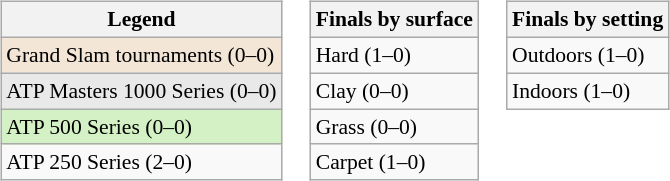<table>
<tr valign=top>
<td><br><table class=wikitable style=font-size:90%>
<tr>
<th>Legend</th>
</tr>
<tr style="background:#f3e6d7;">
<td>Grand Slam tournaments (0–0)</td>
</tr>
<tr style="background:#e9e9e9;">
<td>ATP Masters 1000 Series (0–0)</td>
</tr>
<tr style="background:#d4f1c5;">
<td>ATP 500 Series (0–0)</td>
</tr>
<tr>
<td>ATP 250 Series (2–0)</td>
</tr>
</table>
</td>
<td><br><table class=wikitable style=font-size:90%>
<tr>
<th>Finals by surface</th>
</tr>
<tr>
<td>Hard (1–0)</td>
</tr>
<tr>
<td>Clay (0–0)</td>
</tr>
<tr>
<td>Grass (0–0)</td>
</tr>
<tr>
<td>Carpet (1–0)</td>
</tr>
</table>
</td>
<td><br><table class=wikitable style=font-size:90%>
<tr>
<th>Finals by setting</th>
</tr>
<tr>
<td>Outdoors (1–0)</td>
</tr>
<tr>
<td>Indoors (1–0)</td>
</tr>
</table>
</td>
</tr>
</table>
